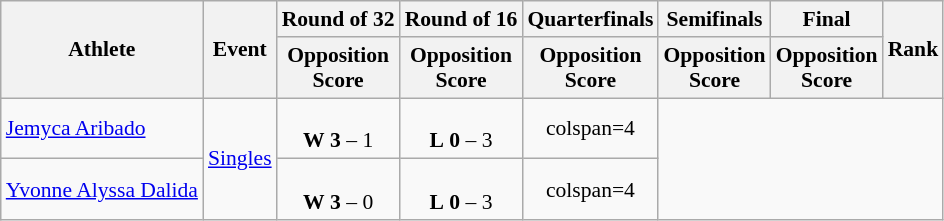<table class=wikitable style="text-align:center; font-size:90%">
<tr>
<th rowspan="2">Athlete</th>
<th rowspan=2>Event</th>
<th>Round of 32</th>
<th>Round of 16</th>
<th>Quarterfinals</th>
<th>Semifinals</th>
<th>Final</th>
<th rowspan="2">Rank</th>
</tr>
<tr>
<th>Opposition<br>Score</th>
<th>Opposition<br>Score</th>
<th>Opposition<br>Score</th>
<th>Opposition<br>Score</th>
<th>Opposition<br>Score</th>
</tr>
<tr>
<td align=left><a href='#'>Jemyca Aribado</a></td>
<td style="text-align:left;" rowspan="2"><a href='#'>Singles</a></td>
<td><br> <strong>W</strong> <strong>3</strong> – 1</td>
<td><br> <strong>L</strong> <strong>0</strong> – 3</td>
<td>colspan=4</td>
</tr>
<tr>
<td align=left><a href='#'>Yvonne Alyssa Dalida</a></td>
<td><br> <strong>W</strong> <strong>3</strong> – 0</td>
<td><br> <strong>L</strong> <strong>0</strong> – 3</td>
<td>colspan=4</td>
</tr>
</table>
